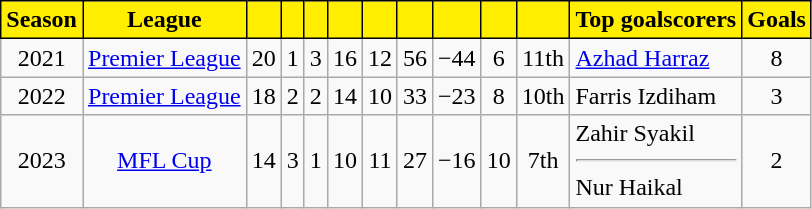<table class="wikitable" style="text-align:center;">
<tr>
<th style="background:#FFEE00; color:black; border:1px solid black;">Season</th>
<th style="background:#FFEE00; color:black; border:1px solid black;">League</th>
<th style="background:#FFEE00; color:black; border:1px solid black;"></th>
<th style="background:#FFEE00; color:black; border:1px solid black;"></th>
<th style="background:#FFEE00; color:black; border:1px solid black;"></th>
<th style="background:#FFEE00; color:black; border:1px solid black;"></th>
<th style="background:#FFEE00; color:black; border:1px solid black;"></th>
<th style="background:#FFEE00; color:black; border:1px solid black;"></th>
<th style="background:#FFEE00; color:black; border:1px solid black;"></th>
<th style="background:#FFEE00; color:black; border:1px solid black;"></th>
<th style="background:#FFEE00; color:black; border:1px solid black;"></th>
<th style="background:#FFEE00; color:black; border:1px solid black;">Top goalscorers</th>
<th style="background:#FFEE00; color:black; border:1px solid black;">Goals</th>
</tr>
<tr>
<td>2021</td>
<td><a href='#'>Premier League</a></td>
<td>20</td>
<td>1</td>
<td>3</td>
<td>16</td>
<td>12</td>
<td>56</td>
<td>−44</td>
<td>6</td>
<td>11th</td>
<td align=left> <a href='#'>Azhad Harraz</a></td>
<td>8</td>
</tr>
<tr>
<td>2022</td>
<td><a href='#'>Premier League</a></td>
<td>18</td>
<td>2</td>
<td>2</td>
<td>14</td>
<td>10</td>
<td>33</td>
<td>−23</td>
<td>8</td>
<td>10th</td>
<td align=left> Farris Izdiham</td>
<td>3</td>
</tr>
<tr>
<td>2023</td>
<td><a href='#'>MFL Cup</a></td>
<td>14</td>
<td>3</td>
<td>1</td>
<td>10</td>
<td>11</td>
<td>27</td>
<td>−16</td>
<td>10</td>
<td>7th</td>
<td align=left> Zahir Syakil<hr> Nur Haikal</td>
<td>2</td>
</tr>
</table>
